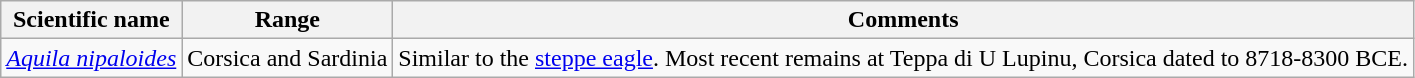<table class="wikitable sortable">
<tr>
<th>Scientific name</th>
<th>Range</th>
<th class="unsortable">Comments</th>
</tr>
<tr>
<td><em><a href='#'>Aquila nipaloides</a></em></td>
<td>Corsica and Sardinia</td>
<td>Similar to the <a href='#'>steppe eagle</a>. Most recent remains at Teppa di U Lupinu, Corsica dated to 8718-8300 BCE.</td>
</tr>
</table>
